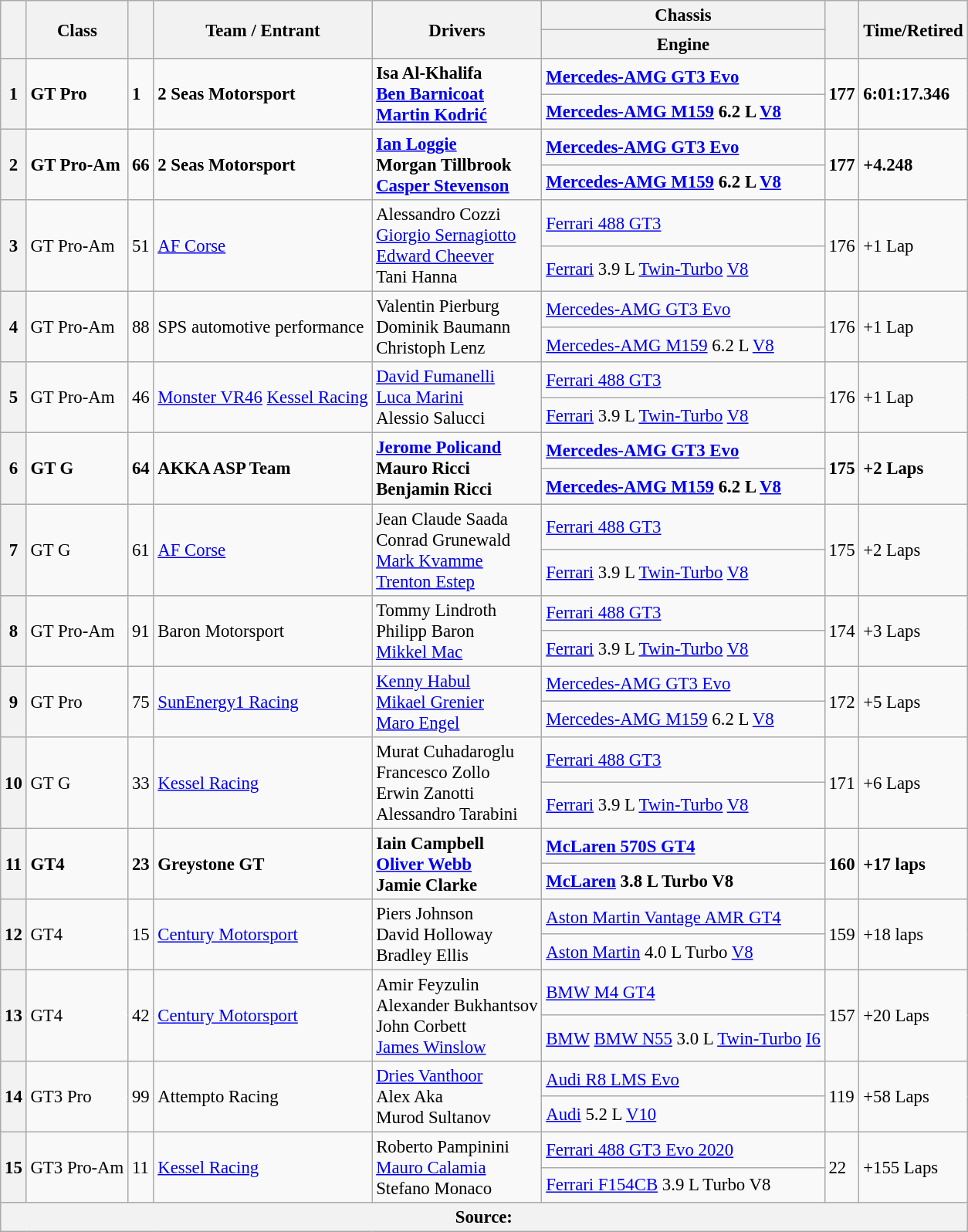<table class="wikitable" style="font-size: 95%;">
<tr>
<th rowspan="2"></th>
<th rowspan="2">Class</th>
<th rowspan="2" class="unsortable"></th>
<th rowspan="2" class="unsortable">Team / Entrant</th>
<th rowspan="2" class="unsortable">Drivers</th>
<th scope="col" class="unsortable">Chassis</th>
<th rowspan="2" class="unsortable"></th>
<th rowspan="2" class="unsortable">Time/Retired</th>
</tr>
<tr>
<th>Engine</th>
</tr>
<tr>
<th rowspan=2><strong>1</strong></th>
<td rowspan=2><strong>GT Pro</strong></td>
<td rowspan=2><strong>1</strong></td>
<td rowspan=2><strong> 2 Seas Motorsport</strong></td>
<td rowspan=2><strong> Isa Al-Khalifa<br> <a href='#'>Ben Barnicoat</a><br> <a href='#'>Martin Kodrić</a></strong></td>
<td><a href='#'><strong>Mercedes-AMG GT3 Evo</strong></a></td>
<td rowspan=2><strong>177</strong></td>
<td rowspan=2><strong>6:01:17.346</strong></td>
</tr>
<tr>
<td><strong><a href='#'>Mercedes-AMG M159</a> 6.2 L <a href='#'>V8</a></strong></td>
</tr>
<tr>
<th rowspan=2><strong>2</strong></th>
<td rowspan=2><strong>GT Pro-Am</strong></td>
<td rowspan=2><strong>66</strong></td>
<td rowspan=2><strong> 2 Seas Motorsport</strong></td>
<td rowspan=2><strong> <a href='#'>Ian Loggie</a><br> Morgan Tillbrook<br> <a href='#'>Casper Stevenson</a></strong></td>
<td><a href='#'><strong>Mercedes-AMG GT3 Evo</strong></a></td>
<td rowspan=2><strong>177</strong></td>
<td rowspan=2><strong>+4.248</strong></td>
</tr>
<tr>
<td><strong><a href='#'>Mercedes-AMG M159</a> 6.2 L <a href='#'>V8</a></strong></td>
</tr>
<tr>
<th rowspan=2>3</th>
<td rowspan=2>GT Pro-Am</td>
<td rowspan=2>51</td>
<td rowspan=2> <a href='#'>AF Corse</a></td>
<td rowspan=2> Alessandro Cozzi<br> <a href='#'>Giorgio Sernagiotto</a><br> <a href='#'>Edward Cheever</a><br> Tani Hanna</td>
<td><a href='#'>Ferrari 488 GT3</a></td>
<td rowspan=2>176</td>
<td rowspan=2>+1 Lap</td>
</tr>
<tr>
<td><a href='#'>Ferrari</a> 3.9 L <a href='#'>Twin-Turbo</a> <a href='#'>V8</a></td>
</tr>
<tr>
<th rowspan=2>4</th>
<td rowspan=2>GT Pro-Am</td>
<td rowspan=2>88</td>
<td rowspan=2> SPS automotive performance</td>
<td rowspan=2> Valentin Pierburg<br> Dominik Baumann<br> Christoph Lenz</td>
<td><a href='#'>Mercedes-AMG GT3 Evo</a></td>
<td rowspan=2>176</td>
<td rowspan=2>+1 Lap</td>
</tr>
<tr>
<td><a href='#'>Mercedes-AMG M159</a> 6.2 L <a href='#'>V8</a></td>
</tr>
<tr>
<th rowspan=2>5</th>
<td rowspan=2>GT Pro-Am</td>
<td rowspan=2>46</td>
<td rowspan=2> <a href='#'>Monster VR46</a> <a href='#'>Kessel Racing</a></td>
<td rowspan=2> <a href='#'>David Fumanelli</a><br> <a href='#'>Luca Marini</a><br> Alessio Salucci</td>
<td><a href='#'>Ferrari 488 GT3</a></td>
<td rowspan=2>176</td>
<td rowspan=2>+1 Lap</td>
</tr>
<tr>
<td><a href='#'>Ferrari</a> 3.9 L <a href='#'>Twin-Turbo</a> <a href='#'>V8</a></td>
</tr>
<tr>
<th rowspan=2><strong>6</strong></th>
<td rowspan=2><strong>GT G</strong></td>
<td rowspan=2><strong>64</strong></td>
<td rowspan=2><strong> AKKA ASP Team</strong></td>
<td rowspan=2><strong> <a href='#'>Jerome Policand</a><br> Mauro Ricci<br> Benjamin Ricci</strong></td>
<td><a href='#'><strong>Mercedes-AMG GT3 Evo</strong></a></td>
<td rowspan=2><strong>175</strong></td>
<td rowspan=2><strong>+2 Laps</strong></td>
</tr>
<tr>
<td><strong><a href='#'>Mercedes-AMG M159</a> 6.2 L <a href='#'>V8</a></strong></td>
</tr>
<tr>
<th rowspan=2>7</th>
<td rowspan=2>GT G</td>
<td rowspan=2>61</td>
<td rowspan=2> <a href='#'>AF Corse</a></td>
<td rowspan=2> Jean Claude Saada<br> Conrad Grunewald<br> <a href='#'>Mark Kvamme</a><br> <a href='#'>Trenton Estep</a></td>
<td><a href='#'>Ferrari 488 GT3</a></td>
<td rowspan=2>175</td>
<td rowspan=2>+2 Laps</td>
</tr>
<tr>
<td><a href='#'>Ferrari</a> 3.9 L <a href='#'>Twin-Turbo</a> <a href='#'>V8</a></td>
</tr>
<tr>
<th rowspan=2>8</th>
<td rowspan=2>GT Pro-Am</td>
<td rowspan=2>91</td>
<td rowspan=2> Baron Motorsport</td>
<td rowspan=2> Tommy Lindroth<br> Philipp Baron<br> <a href='#'>Mikkel Mac</a></td>
<td><a href='#'>Ferrari 488 GT3</a></td>
<td rowspan=2>174</td>
<td rowspan=2>+3 Laps</td>
</tr>
<tr>
<td><a href='#'>Ferrari</a> 3.9 L <a href='#'>Twin-Turbo</a> <a href='#'>V8</a></td>
</tr>
<tr>
<th rowspan=2>9</th>
<td rowspan=2>GT Pro</td>
<td rowspan=2>75</td>
<td rowspan=2> <a href='#'>SunEnergy1 Racing</a></td>
<td rowspan=2> <a href='#'>Kenny Habul</a><br> <a href='#'>Mikael Grenier</a><br> <a href='#'>Maro Engel</a></td>
<td><a href='#'>Mercedes-AMG GT3 Evo</a></td>
<td rowspan=2>172</td>
<td rowspan=2>+5 Laps</td>
</tr>
<tr>
<td><a href='#'>Mercedes-AMG M159</a> 6.2 L <a href='#'>V8</a></td>
</tr>
<tr>
<th rowspan=2>10</th>
<td rowspan=2>GT G</td>
<td rowspan=2>33</td>
<td rowspan=2> <a href='#'>Kessel Racing</a></td>
<td rowspan=2> Murat Cuhadaroglu<br> Francesco Zollo<br> Erwin Zanotti<br> Alessandro Tarabini</td>
<td><a href='#'>Ferrari 488 GT3</a></td>
<td rowspan=2>171</td>
<td rowspan=2>+6 Laps</td>
</tr>
<tr>
<td><a href='#'>Ferrari</a> 3.9 L <a href='#'>Twin-Turbo</a> <a href='#'>V8</a></td>
</tr>
<tr>
<th rowspan=2><strong>11</strong></th>
<td rowspan=2><strong>GT4</strong></td>
<td rowspan=2><strong>23</strong></td>
<td rowspan=2><strong> Greystone GT</strong></td>
<td rowspan=2><strong> Iain Campbell<br> <a href='#'>Oliver Webb</a><br> Jamie Clarke</strong></td>
<td><a href='#'><strong>McLaren 570S GT4</strong></a></td>
<td rowspan=2><strong>160</strong></td>
<td rowspan=2><strong>+17 laps</strong></td>
</tr>
<tr>
<td><strong><a href='#'>McLaren</a> 3.8 L Turbo V8</strong></td>
</tr>
<tr>
<th rowspan=2>12</th>
<td rowspan=2>GT4</td>
<td rowspan=2>15</td>
<td rowspan=2> <a href='#'>Century Motorsport</a></td>
<td rowspan=2> Piers Johnson<br> David Holloway<br> Bradley Ellis</td>
<td><a href='#'>Aston Martin Vantage AMR GT4</a></td>
<td rowspan=2>159</td>
<td rowspan=2>+18 laps</td>
</tr>
<tr>
<td><a href='#'>Aston Martin</a> 4.0 L Turbo <a href='#'>V8</a></td>
</tr>
<tr>
<th rowspan=2>13</th>
<td rowspan=2>GT4</td>
<td rowspan=2>42</td>
<td rowspan=2> <a href='#'>Century Motorsport</a></td>
<td rowspan=2> Amir Feyzulin<br> Alexander Bukhantsov<br> John Corbett<br> <a href='#'>James Winslow</a></td>
<td><a href='#'>BMW M4 GT4</a></td>
<td rowspan=2>157</td>
<td rowspan=2>+20 Laps</td>
</tr>
<tr>
<td><a href='#'>BMW</a> <a href='#'>BMW N55</a> 3.0 L <a href='#'>Twin-Turbo</a> <a href='#'>I6</a></td>
</tr>
<tr>
<th rowspan=2>14</th>
<td rowspan=2>GT3 Pro</td>
<td rowspan=2>99</td>
<td rowspan=2> Attempto Racing</td>
<td rowspan=2> <a href='#'>Dries Vanthoor</a><br> Alex Aka<br> Murod Sultanov</td>
<td><a href='#'>Audi R8 LMS Evo</a></td>
<td rowspan=2>119</td>
<td rowspan=2>+58 Laps</td>
</tr>
<tr>
<td><a href='#'>Audi</a> 5.2 L <a href='#'>V10</a></td>
</tr>
<tr>
<th rowspan=2>15</th>
<td rowspan=2>GT3 Pro-Am</td>
<td rowspan=2>11</td>
<td rowspan=2> <a href='#'>Kessel Racing</a></td>
<td rowspan=2> Roberto Pampinini<br> <a href='#'>Mauro Calamia</a><br> Stefano Monaco</td>
<td><a href='#'>Ferrari 488 GT3 Evo 2020</a></td>
<td rowspan=2>22</td>
<td rowspan=2>+155 Laps</td>
</tr>
<tr>
<td><a href='#'>Ferrari F154CB</a> 3.9 L Turbo V8</td>
</tr>
<tr>
<th colspan=8>Source:</th>
</tr>
</table>
